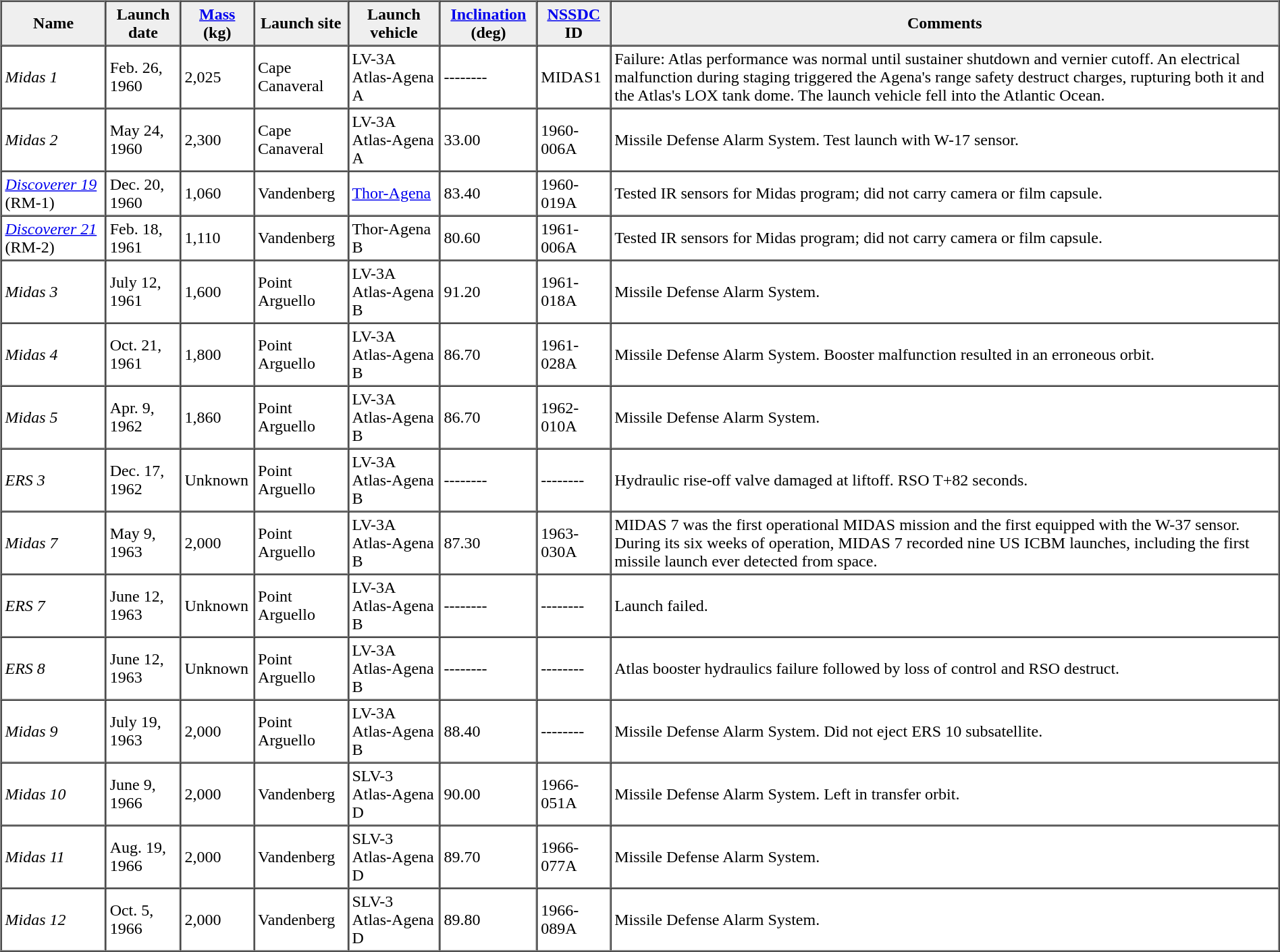<table border="1" cellspacing="0" cellpadding="3">
<tr style="background:#efefef;">
<th>Name</th>
<th>Launch date</th>
<th><a href='#'>Mass</a> (kg)</th>
<th>Launch site</th>
<th>Launch vehicle</th>
<th><a href='#'>Inclination</a> (deg)</th>
<th><a href='#'>NSSDC</a> ID</th>
<th>Comments</th>
</tr>
<tr>
<td><em>Midas 1</em></td>
<td>Feb. 26, 1960</td>
<td>2,025</td>
<td>Cape Canaveral</td>
<td>LV-3A Atlas-Agena A</td>
<td>--------</td>
<td>MIDAS1</td>
<td>Failure: Atlas performance was normal until sustainer shutdown and vernier cutoff. An electrical malfunction during staging triggered the Agena's range safety destruct charges, rupturing both it and the Atlas's LOX tank dome. The launch vehicle fell into the Atlantic Ocean.</td>
</tr>
<tr>
<td><em>Midas 2</em></td>
<td>May 24, 1960</td>
<td>2,300</td>
<td>Cape Canaveral</td>
<td>LV-3A Atlas-Agena A</td>
<td>33.00</td>
<td>1960-006A</td>
<td>Missile Defense Alarm System. Test launch with W-17 sensor.</td>
</tr>
<tr>
<td><em><a href='#'>Discoverer 19</a></em> (RM-1)</td>
<td>Dec. 20, 1960</td>
<td>1,060</td>
<td>Vandenberg</td>
<td><a href='#'>Thor-Agena</a></td>
<td>83.40</td>
<td>1960-019A</td>
<td>Tested IR sensors for Midas program; did not carry camera or film capsule.</td>
</tr>
<tr>
<td><em><a href='#'>Discoverer 21</a></em> (RM-2)</td>
<td>Feb. 18, 1961</td>
<td>1,110</td>
<td>Vandenberg</td>
<td>Thor-Agena B</td>
<td>80.60</td>
<td>1961-006A</td>
<td>Tested IR sensors for Midas program; did not carry camera or film capsule.</td>
</tr>
<tr>
<td><em>Midas 3</em></td>
<td>July 12, 1961</td>
<td>1,600</td>
<td>Point Arguello</td>
<td>LV-3A Atlas-Agena B</td>
<td>91.20</td>
<td>1961-018A</td>
<td>Missile Defense Alarm System.</td>
</tr>
<tr>
<td><em>Midas 4</em></td>
<td>Oct. 21, 1961</td>
<td>1,800</td>
<td>Point Arguello</td>
<td>LV-3A Atlas-Agena B</td>
<td>86.70</td>
<td>1961-028A</td>
<td>Missile Defense Alarm System. Booster malfunction resulted in an erroneous orbit.</td>
</tr>
<tr>
<td><em>Midas 5</em></td>
<td>Apr. 9, 1962</td>
<td>1,860</td>
<td>Point Arguello</td>
<td>LV-3A Atlas-Agena B</td>
<td>86.70</td>
<td>1962-010A</td>
<td>Missile Defense Alarm System.</td>
</tr>
<tr>
<td><em>ERS 3</em></td>
<td>Dec. 17, 1962</td>
<td>Unknown</td>
<td>Point Arguello</td>
<td>LV-3A Atlas-Agena B</td>
<td>--------</td>
<td>--------</td>
<td>Hydraulic rise-off valve damaged at liftoff. RSO T+82 seconds.</td>
</tr>
<tr>
<td><em>Midas 7</em></td>
<td>May 9, 1963</td>
<td>2,000</td>
<td>Point Arguello</td>
<td>LV-3A Atlas-Agena B</td>
<td>87.30</td>
<td>1963-030A</td>
<td>MIDAS 7 was the first operational MIDAS mission and the first equipped with the W-37 sensor. During its six weeks of operation, MIDAS 7 recorded nine US ICBM launches, including the first missile launch ever detected from space.</td>
</tr>
<tr>
<td><em>ERS 7</em></td>
<td>June 12, 1963</td>
<td>Unknown</td>
<td>Point Arguello</td>
<td>LV-3A Atlas-Agena B</td>
<td>--------</td>
<td>--------</td>
<td>Launch failed.</td>
</tr>
<tr>
<td><em>ERS 8</em></td>
<td>June 12, 1963</td>
<td>Unknown</td>
<td>Point Arguello</td>
<td>LV-3A Atlas-Agena B</td>
<td>--------</td>
<td>--------</td>
<td>Atlas booster hydraulics failure followed by loss of control and RSO destruct.</td>
</tr>
<tr>
<td><em>Midas 9</em></td>
<td>July 19, 1963</td>
<td>2,000</td>
<td>Point Arguello</td>
<td>LV-3A Atlas-Agena B</td>
<td>88.40</td>
<td>--------</td>
<td>Missile Defense Alarm System. Did not eject ERS 10 subsatellite.</td>
</tr>
<tr>
<td><em>Midas 10</em></td>
<td>June 9, 1966</td>
<td>2,000</td>
<td>Vandenberg</td>
<td>SLV-3 Atlas-Agena D</td>
<td>90.00</td>
<td>1966-051A</td>
<td>Missile Defense Alarm System. Left in transfer orbit.</td>
</tr>
<tr>
<td><em>Midas 11</em></td>
<td>Aug. 19, 1966</td>
<td>2,000</td>
<td>Vandenberg</td>
<td>SLV-3 Atlas-Agena D</td>
<td>89.70</td>
<td>1966-077A</td>
<td>Missile Defense Alarm System.</td>
</tr>
<tr>
<td><em>Midas 12</em></td>
<td>Oct. 5, 1966</td>
<td>2,000</td>
<td>Vandenberg</td>
<td>SLV-3 Atlas-Agena D</td>
<td>89.80</td>
<td>1966-089A</td>
<td>Missile Defense Alarm System.</td>
</tr>
<tr>
</tr>
</table>
